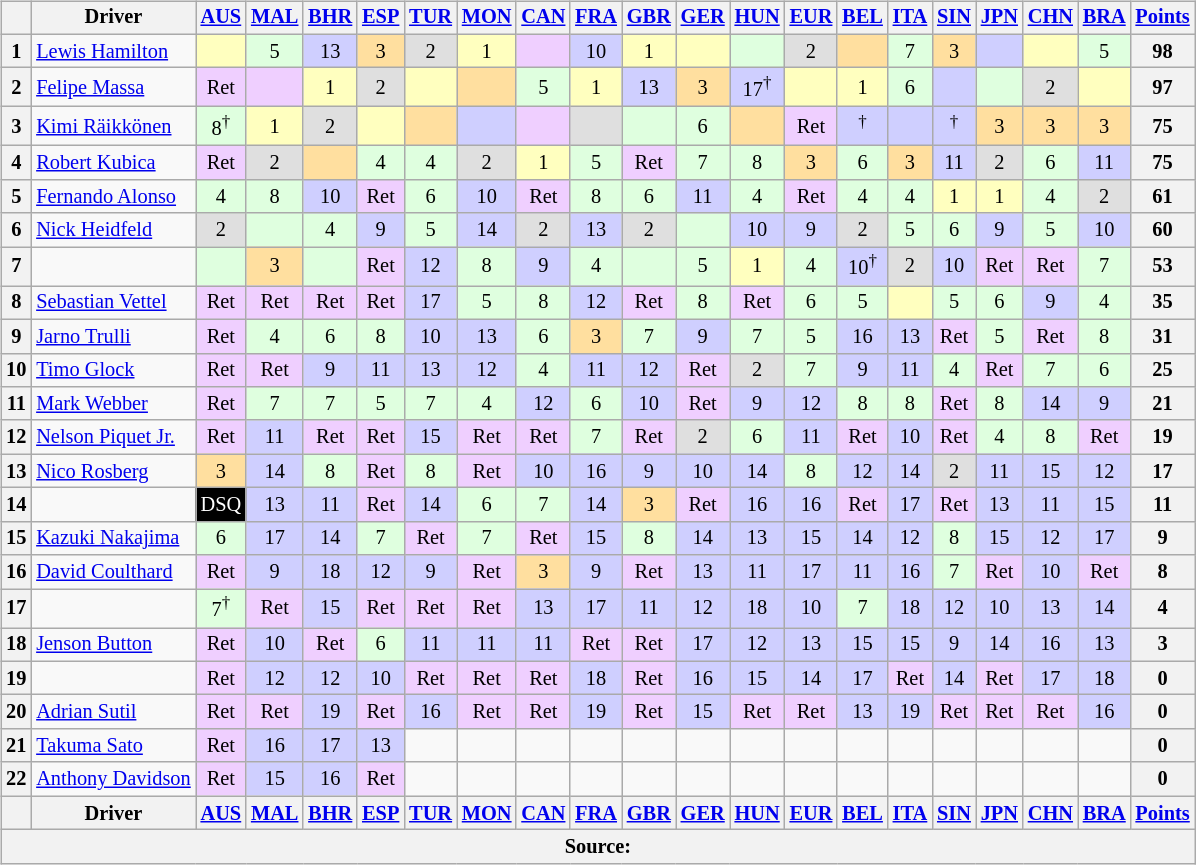<table>
<tr>
<td><br><table class="wikitable" style="font-size: 85%; text-align:center;">
<tr valign="top">
<th valign="middle"></th>
<th valign="middle">Driver</th>
<th><a href='#'>AUS</a><br></th>
<th><a href='#'>MAL</a><br></th>
<th><a href='#'>BHR</a><br></th>
<th><a href='#'>ESP</a><br></th>
<th><a href='#'>TUR</a><br></th>
<th><a href='#'>MON</a><br></th>
<th><a href='#'>CAN</a><br></th>
<th><a href='#'>FRA</a><br></th>
<th><a href='#'>GBR</a><br></th>
<th><a href='#'>GER</a><br></th>
<th><a href='#'>HUN</a><br></th>
<th><a href='#'>EUR</a><br></th>
<th><a href='#'>BEL</a><br></th>
<th><a href='#'>ITA</a><br></th>
<th><a href='#'>SIN</a><br></th>
<th><a href='#'>JPN</a><br></th>
<th><a href='#'>CHN</a><br></th>
<th><a href='#'>BRA</a><br></th>
<th valign="middle"><a href='#'>Points</a></th>
</tr>
<tr>
<th>1</th>
<td align="left"> <a href='#'>Lewis Hamilton</a></td>
<td style="background:#ffffbf;"></td>
<td style="background:#dfffdf;">5</td>
<td style="background:#cfcfff;">13</td>
<td style="background:#ffdf9f;">3</td>
<td style="background:#dfdfdf;">2</td>
<td style="background:#ffffbf;">1</td>
<td style="background:#efcfff;"></td>
<td style="background:#cfcfff;">10</td>
<td style="background:#ffffbf;">1</td>
<td style="background:#ffffbf;"></td>
<td style="background:#dfffdf;"></td>
<td style="background:#dfdfdf;">2</td>
<td style="background:#ffdf9f;"></td>
<td style="background:#dfffdf;">7</td>
<td style="background:#ffdf9f;">3</td>
<td style="background:#cfcfff;"></td>
<td style="background:#ffffbf;"></td>
<td style="background:#dfffdf;">5</td>
<th>98</th>
</tr>
<tr>
<th>2</th>
<td align="left"> <a href='#'>Felipe Massa</a></td>
<td style="background:#efcfff;">Ret</td>
<td style="background:#efcfff;"></td>
<td style="background:#ffffbf;">1</td>
<td style="background:#dfdfdf;">2</td>
<td style="background:#ffffbf;"></td>
<td style="background:#ffdf9f;"></td>
<td style="background:#dfffdf;">5</td>
<td style="background:#ffffbf;">1</td>
<td style="background:#cfcfff;">13</td>
<td style="background:#ffdf9f;">3</td>
<td style="background:#cfcfff;">17<sup>†</sup></td>
<td style="background:#ffffbf;"></td>
<td style="background:#ffffbf;">1</td>
<td style="background:#dfffdf;">6</td>
<td style="background:#cfcfff;"></td>
<td style="background:#dfffdf;"></td>
<td style="background:#dfdfdf;">2</td>
<td style="background:#ffffbf;"></td>
<th>97</th>
</tr>
<tr>
<th>3</th>
<td align="left"> <a href='#'>Kimi Räikkönen</a></td>
<td style="background:#dfffdf;">8<sup>†</sup></td>
<td style="background:#ffffbf;">1</td>
<td style="background:#dfdfdf;">2</td>
<td style="background:#ffffbf;"></td>
<td style="background:#ffdf9f;"></td>
<td style="background:#cfcfff;"></td>
<td style="background:#efcfff;"></td>
<td style="background:#dfdfdf;"></td>
<td style="background:#dfffdf;"></td>
<td style="background:#dfffdf;">6</td>
<td style="background:#ffdf9f;"></td>
<td style="background:#efcfff;">Ret</td>
<td style="background:#cfcfff;"><sup>†</sup></td>
<td style="background:#cfcfff;"></td>
<td style="background:#cfcfff;"><sup>†</sup></td>
<td style="background:#ffdf9f;">3</td>
<td style="background:#ffdf9f;">3</td>
<td style="background:#ffdf9f;">3</td>
<th>75</th>
</tr>
<tr>
<th>4</th>
<td align="left"> <a href='#'>Robert Kubica</a></td>
<td style="background:#efcfff;">Ret</td>
<td style="background:#dfdfdf;">2</td>
<td style="background:#ffdf9f;"></td>
<td style="background:#dfffdf;">4</td>
<td style="background:#dfffdf;">4</td>
<td style="background:#dfdfdf;">2</td>
<td style="background:#ffffbf;">1</td>
<td style="background:#dfffdf;">5</td>
<td style="background:#efcfff;">Ret</td>
<td style="background:#dfffdf;">7</td>
<td style="background:#dfffdf;">8</td>
<td style="background:#ffdf9f;">3</td>
<td style="background:#dfffdf;">6</td>
<td style="background:#ffdf9f;">3</td>
<td style="background:#cfcfff;">11</td>
<td style="background:#dfdfdf;">2</td>
<td style="background:#dfffdf;">6</td>
<td style="background:#cfcfff;">11</td>
<th>75</th>
</tr>
<tr>
<th>5</th>
<td align="left"> <a href='#'>Fernando Alonso</a></td>
<td style="background:#dfffdf;">4</td>
<td style="background:#dfffdf;">8</td>
<td style="background:#cfcfff;">10</td>
<td style="background:#efcfff;">Ret</td>
<td style="background:#dfffdf;">6</td>
<td style="background:#cfcfff;">10</td>
<td style="background:#efcfff;">Ret</td>
<td style="background:#dfffdf;">8</td>
<td style="background:#dfffdf;">6</td>
<td style="background:#cfcfff;">11</td>
<td style="background:#dfffdf;">4</td>
<td style="background:#efcfff;">Ret</td>
<td style="background:#dfffdf;">4</td>
<td style="background:#dfffdf;">4</td>
<td style="background:#ffffbf;">1</td>
<td style="background:#ffffbf;">1</td>
<td style="background:#dfffdf;">4</td>
<td style="background:#dfdfdf;">2</td>
<th>61</th>
</tr>
<tr>
<th>6</th>
<td align="left"> <a href='#'>Nick Heidfeld</a></td>
<td style="background:#dfdfdf;">2</td>
<td style="background:#dfffdf;"></td>
<td style="background:#dfffdf;">4</td>
<td style="background:#cfcfff;">9</td>
<td style="background:#dfffdf;">5</td>
<td style="background:#cfcfff;">14</td>
<td style="background:#dfdfdf;">2</td>
<td style="background:#cfcfff;">13</td>
<td style="background:#dfdfdf;">2</td>
<td style="background:#dfffdf;"></td>
<td style="background:#cfcfff;">10</td>
<td style="background:#cfcfff;">9</td>
<td style="background:#dfdfdf;">2</td>
<td style="background:#dfffdf;">5</td>
<td style="background:#dfffdf;">6</td>
<td style="background:#cfcfff;">9</td>
<td style="background:#dfffdf;">5</td>
<td style="background:#cfcfff;">10</td>
<th>60</th>
</tr>
<tr>
<th>7</th>
<td align="left"></td>
<td style="background:#dfffdf;"></td>
<td style="background:#ffdf9f;">3</td>
<td style="background:#dfffdf;"></td>
<td style="background:#efcfff;">Ret</td>
<td style="background:#cfcfff;">12</td>
<td style="background:#dfffdf;">8</td>
<td style="background:#cfcfff;">9</td>
<td style="background:#dfffdf;">4</td>
<td style="background:#dfffdf;"></td>
<td style="background:#dfffdf;">5</td>
<td style="background:#ffffbf;">1</td>
<td style="background:#dfffdf;">4</td>
<td style="background:#cfcfff;">10<sup>†</sup></td>
<td style="background:#dfdfdf;">2</td>
<td style="background:#cfcfff;">10</td>
<td style="background:#efcfff;">Ret</td>
<td style="background:#efcfff;">Ret</td>
<td style="background:#dfffdf;">7</td>
<th>53</th>
</tr>
<tr>
<th>8</th>
<td align="left"> <a href='#'>Sebastian Vettel</a></td>
<td style="background:#efcfff;">Ret</td>
<td style="background:#efcfff;">Ret</td>
<td style="background:#efcfff;">Ret</td>
<td style="background:#efcfff;">Ret</td>
<td style="background:#cfcfff;">17</td>
<td style="background:#dfffdf;">5</td>
<td style="background:#dfffdf;">8</td>
<td style="background:#cfcfff;">12</td>
<td style="background:#efcfff;">Ret</td>
<td style="background:#dfffdf;">8</td>
<td style="background:#efcfff;">Ret</td>
<td style="background:#dfffdf;">6</td>
<td style="background:#dfffdf;">5</td>
<td style="background:#ffffbf;"></td>
<td style="background:#dfffdf;">5</td>
<td style="background:#dfffdf;">6</td>
<td style="background:#cfcfff;">9</td>
<td style="background:#dfffdf;">4</td>
<th>35</th>
</tr>
<tr>
<th>9</th>
<td align="left"> <a href='#'>Jarno Trulli</a></td>
<td style="background:#efcfff;">Ret</td>
<td style="background:#dfffdf;">4</td>
<td style="background:#dfffdf;">6</td>
<td style="background:#dfffdf;">8</td>
<td style="background:#cfcfff;">10</td>
<td style="background:#cfcfff;">13</td>
<td style="background:#dfffdf;">6</td>
<td style="background:#ffdf9f;">3</td>
<td style="background:#dfffdf;">7</td>
<td style="background:#cfcfff;">9</td>
<td style="background:#dfffdf;">7</td>
<td style="background:#dfffdf;">5</td>
<td style="background:#cfcfff;">16</td>
<td style="background:#cfcfff;">13</td>
<td style="background:#efcfff;">Ret</td>
<td style="background:#dfffdf;">5</td>
<td style="background:#efcfff;">Ret</td>
<td style="background:#dfffdf;">8</td>
<th>31</th>
</tr>
<tr>
<th>10</th>
<td align="left"> <a href='#'>Timo Glock</a></td>
<td style="background:#efcfff;">Ret</td>
<td style="background:#efcfff;">Ret</td>
<td style="background:#cfcfff;">9</td>
<td style="background:#cfcfff;">11</td>
<td style="background:#cfcfff;">13</td>
<td style="background:#cfcfff;">12</td>
<td style="background:#dfffdf;">4</td>
<td style="background:#cfcfff;">11</td>
<td style="background:#cfcfff;">12</td>
<td style="background:#efcfff;">Ret</td>
<td style="background:#dfdfdf;">2</td>
<td style="background:#dfffdf;">7</td>
<td style="background:#cfcfff;">9</td>
<td style="background:#cfcfff;">11</td>
<td style="background:#dfffdf;">4</td>
<td style="background:#efcfff;">Ret</td>
<td style="background:#dfffdf;">7</td>
<td style="background:#dfffdf;">6</td>
<th>25</th>
</tr>
<tr>
<th>11</th>
<td align="left"> <a href='#'>Mark Webber</a></td>
<td style="background:#efcfff;">Ret</td>
<td style="background:#dfffdf;">7</td>
<td style="background:#dfffdf;">7</td>
<td style="background:#dfffdf;">5</td>
<td style="background:#dfffdf;">7</td>
<td style="background:#dfffdf;">4</td>
<td style="background:#cfcfff;">12</td>
<td style="background:#dfffdf;">6</td>
<td style="background:#cfcfff;">10</td>
<td style="background:#efcfff;">Ret</td>
<td style="background:#cfcfff;">9</td>
<td style="background:#cfcfff;">12</td>
<td style="background:#dfffdf;">8</td>
<td style="background:#dfffdf;">8</td>
<td style="background:#efcfff;">Ret</td>
<td style="background:#dfffdf;">8</td>
<td style="background:#cfcfff;">14</td>
<td style="background:#cfcfff;">9</td>
<th>21</th>
</tr>
<tr>
<th>12</th>
<td align="left"> <a href='#'>Nelson Piquet Jr.</a></td>
<td style="background:#efcfff;">Ret</td>
<td style="background:#cfcfff;">11</td>
<td style="background:#efcfff;">Ret</td>
<td style="background:#efcfff;">Ret</td>
<td style="background:#cfcfff;">15</td>
<td style="background:#efcfff;">Ret</td>
<td style="background:#efcfff;">Ret</td>
<td style="background:#dfffdf;">7</td>
<td style="background:#efcfff;">Ret</td>
<td style="background:#dfdfdf;">2</td>
<td style="background:#dfffdf;">6</td>
<td style="background:#cfcfff;">11</td>
<td style="background:#efcfff;">Ret</td>
<td style="background:#cfcfff;">10</td>
<td style="background:#efcfff;">Ret</td>
<td style="background:#dfffdf;">4</td>
<td style="background:#dfffdf;">8</td>
<td style="background:#efcfff;">Ret</td>
<th>19</th>
</tr>
<tr>
<th>13</th>
<td align="left"> <a href='#'>Nico Rosberg</a></td>
<td style="background:#ffdf9f;">3</td>
<td style="background:#cfcfff;">14</td>
<td style="background:#dfffdf;">8</td>
<td style="background:#efcfff;">Ret</td>
<td style="background:#dfffdf;">8</td>
<td style="background:#efcfff;">Ret</td>
<td style="background:#cfcfff;">10</td>
<td style="background:#cfcfff;">16</td>
<td style="background:#cfcfff;">9</td>
<td style="background:#cfcfff;">10</td>
<td style="background:#cfcfff;">14</td>
<td style="background:#dfffdf;">8</td>
<td style="background:#cfcfff;">12</td>
<td style="background:#cfcfff;">14</td>
<td style="background:#dfdfdf;">2</td>
<td style="background:#cfcfff;">11</td>
<td style="background:#cfcfff;">15</td>
<td style="background:#cfcfff;">12</td>
<th>17</th>
</tr>
<tr>
<th>14</th>
<td align="left"></td>
<td style="background:black; color:white;">DSQ</td>
<td style="background:#cfcfff;">13</td>
<td style="background:#cfcfff;">11</td>
<td style="background:#efcfff;">Ret</td>
<td style="background:#cfcfff;">14</td>
<td style="background:#dfffdf;">6</td>
<td style="background:#dfffdf;">7</td>
<td style="background:#cfcfff;">14</td>
<td style="background:#ffdf9f;">3</td>
<td style="background:#efcfff;">Ret</td>
<td style="background:#cfcfff;">16</td>
<td style="background:#cfcfff;">16</td>
<td style="background:#efcfff;">Ret</td>
<td style="background:#cfcfff;">17</td>
<td style="background:#efcfff;">Ret</td>
<td style="background:#cfcfff;">13</td>
<td style="background:#cfcfff;">11</td>
<td style="background:#cfcfff;">15</td>
<th>11</th>
</tr>
<tr>
<th>15</th>
<td align="left"> <a href='#'>Kazuki Nakajima</a></td>
<td style="background:#dfffdf;">6</td>
<td style="background:#cfcfff;">17</td>
<td style="background:#cfcfff;">14</td>
<td style="background:#dfffdf;">7</td>
<td style="background:#efcfff;">Ret</td>
<td style="background:#dfffdf;">7</td>
<td style="background:#efcfff;">Ret</td>
<td style="background:#cfcfff;">15</td>
<td style="background:#dfffdf;">8</td>
<td style="background:#cfcfff;">14</td>
<td style="background:#cfcfff;">13</td>
<td style="background:#cfcfff;">15</td>
<td style="background:#cfcfff;">14</td>
<td style="background:#cfcfff;">12</td>
<td style="background:#dfffdf;">8</td>
<td style="background:#cfcfff;">15</td>
<td style="background:#cfcfff;">12</td>
<td style="background:#cfcfff;">17</td>
<th>9</th>
</tr>
<tr>
<th>16</th>
<td align="left"> <a href='#'>David Coulthard</a></td>
<td style="background:#efcfff;">Ret</td>
<td style="background:#cfcfff;">9</td>
<td style="background:#cfcfff;">18</td>
<td style="background:#cfcfff;">12</td>
<td style="background:#cfcfff;">9</td>
<td style="background:#efcfff;">Ret</td>
<td style="background:#ffdf9f;">3</td>
<td style="background:#cfcfff;">9</td>
<td style="background:#efcfff;">Ret</td>
<td style="background:#cfcfff;">13</td>
<td style="background:#cfcfff;">11</td>
<td style="background:#cfcfff;">17</td>
<td style="background:#cfcfff;">11</td>
<td style="background:#cfcfff;">16</td>
<td style="background:#dfffdf;">7</td>
<td style="background:#efcfff;">Ret</td>
<td style="background:#cfcfff;">10</td>
<td style="background:#efcfff;">Ret</td>
<th>8</th>
</tr>
<tr>
<th>17</th>
<td align="left"></td>
<td style="background:#dfffdf;">7<sup>†</sup></td>
<td style="background:#efcfff;">Ret</td>
<td style="background:#cfcfff;">15</td>
<td style="background:#efcfff;">Ret</td>
<td style="background:#efcfff;">Ret</td>
<td style="background:#efcfff;">Ret</td>
<td style="background:#cfcfff;">13</td>
<td style="background:#cfcfff;">17</td>
<td style="background:#cfcfff;">11</td>
<td style="background:#cfcfff;">12</td>
<td style="background:#cfcfff;">18</td>
<td style="background:#cfcfff;">10</td>
<td style="background:#dfffdf;">7</td>
<td style="background:#cfcfff;">18</td>
<td style="background:#cfcfff;">12</td>
<td style="background:#cfcfff;">10</td>
<td style="background:#cfcfff;">13</td>
<td style="background:#cfcfff;">14</td>
<th>4</th>
</tr>
<tr>
<th>18</th>
<td align="left"> <a href='#'>Jenson Button</a></td>
<td style="background:#efcfff;">Ret</td>
<td style="background:#cfcfff;">10</td>
<td style="background:#efcfff;">Ret</td>
<td style="background:#dfffdf;">6</td>
<td style="background:#cfcfff;">11</td>
<td style="background:#cfcfff;">11</td>
<td style="background:#cfcfff;">11</td>
<td style="background:#efcfff;">Ret</td>
<td style="background:#efcfff;">Ret</td>
<td style="background:#cfcfff;">17</td>
<td style="background:#cfcfff;">12</td>
<td style="background:#cfcfff;">13</td>
<td style="background:#cfcfff;">15</td>
<td style="background:#cfcfff;">15</td>
<td style="background:#cfcfff;">9</td>
<td style="background:#cfcfff;">14</td>
<td style="background:#cfcfff;">16</td>
<td style="background:#cfcfff;">13</td>
<th>3</th>
</tr>
<tr>
<th>19</th>
<td align="left"></td>
<td style="background:#efcfff;">Ret</td>
<td style="background:#cfcfff;">12</td>
<td style="background:#cfcfff;">12</td>
<td style="background:#cfcfff;">10</td>
<td style="background:#efcfff;">Ret</td>
<td style="background:#efcfff;">Ret</td>
<td style="background:#efcfff;">Ret</td>
<td style="background:#cfcfff;">18</td>
<td style="background:#efcfff;">Ret</td>
<td style="background:#cfcfff;">16</td>
<td style="background:#cfcfff;">15</td>
<td style="background:#cfcfff;">14</td>
<td style="background:#cfcfff;">17</td>
<td style="background:#efcfff;">Ret</td>
<td style="background:#cfcfff;">14</td>
<td style="background:#efcfff;">Ret</td>
<td style="background:#cfcfff;">17</td>
<td style="background:#cfcfff;">18</td>
<th>0</th>
</tr>
<tr>
<th>20</th>
<td align="left"> <a href='#'>Adrian Sutil</a></td>
<td style="background:#efcfff;">Ret</td>
<td style="background:#efcfff;">Ret</td>
<td style="background:#cfcfff;">19</td>
<td style="background:#efcfff;">Ret</td>
<td style="background:#cfcfff;">16</td>
<td style="background:#efcfff;">Ret</td>
<td style="background:#efcfff;">Ret</td>
<td style="background:#cfcfff;">19</td>
<td style="background:#efcfff;">Ret</td>
<td style="background:#cfcfff;">15</td>
<td style="background:#efcfff;">Ret</td>
<td style="background:#efcfff;">Ret</td>
<td style="background:#cfcfff;">13</td>
<td style="background:#cfcfff;">19</td>
<td style="background:#efcfff;">Ret</td>
<td style="background:#efcfff;">Ret</td>
<td style="background:#efcfff;">Ret</td>
<td style="background:#cfcfff;">16</td>
<th>0</th>
</tr>
<tr>
<th>21</th>
<td align="left"> <a href='#'>Takuma Sato</a></td>
<td style="background:#efcfff;">Ret</td>
<td style="background:#cfcfff;">16</td>
<td style="background:#cfcfff;">17</td>
<td style="background:#cfcfff;">13</td>
<td></td>
<td></td>
<td></td>
<td></td>
<td></td>
<td></td>
<td></td>
<td></td>
<td></td>
<td></td>
<td></td>
<td></td>
<td></td>
<td></td>
<th>0</th>
</tr>
<tr>
<th>22</th>
<td align="left"> <a href='#'>Anthony Davidson</a></td>
<td style="background:#efcfff;">Ret</td>
<td style="background:#cfcfff;">15</td>
<td style="background:#cfcfff;">16</td>
<td style="background:#efcfff;">Ret</td>
<td></td>
<td></td>
<td></td>
<td></td>
<td></td>
<td></td>
<td></td>
<td></td>
<td></td>
<td></td>
<td></td>
<td></td>
<td></td>
<td></td>
<th>0</th>
</tr>
<tr valign="top">
<th valign="middle"></th>
<th valign="middle">Driver</th>
<th><a href='#'>AUS</a><br></th>
<th><a href='#'>MAL</a><br></th>
<th><a href='#'>BHR</a><br></th>
<th><a href='#'>ESP</a><br></th>
<th><a href='#'>TUR</a><br></th>
<th><a href='#'>MON</a><br></th>
<th><a href='#'>CAN</a><br></th>
<th><a href='#'>FRA</a><br></th>
<th><a href='#'>GBR</a><br></th>
<th><a href='#'>GER</a><br></th>
<th><a href='#'>HUN</a><br></th>
<th><a href='#'>EUR</a><br></th>
<th><a href='#'>BEL</a><br></th>
<th><a href='#'>ITA</a><br></th>
<th><a href='#'>SIN</a><br></th>
<th><a href='#'>JPN</a><br></th>
<th><a href='#'>CHN</a><br></th>
<th><a href='#'>BRA</a><br></th>
<th valign="middle"><a href='#'>Points</a></th>
</tr>
<tr>
<th colspan="21">Source:</th>
</tr>
</table>
</td>
<td valign="top"><br></td>
</tr>
</table>
